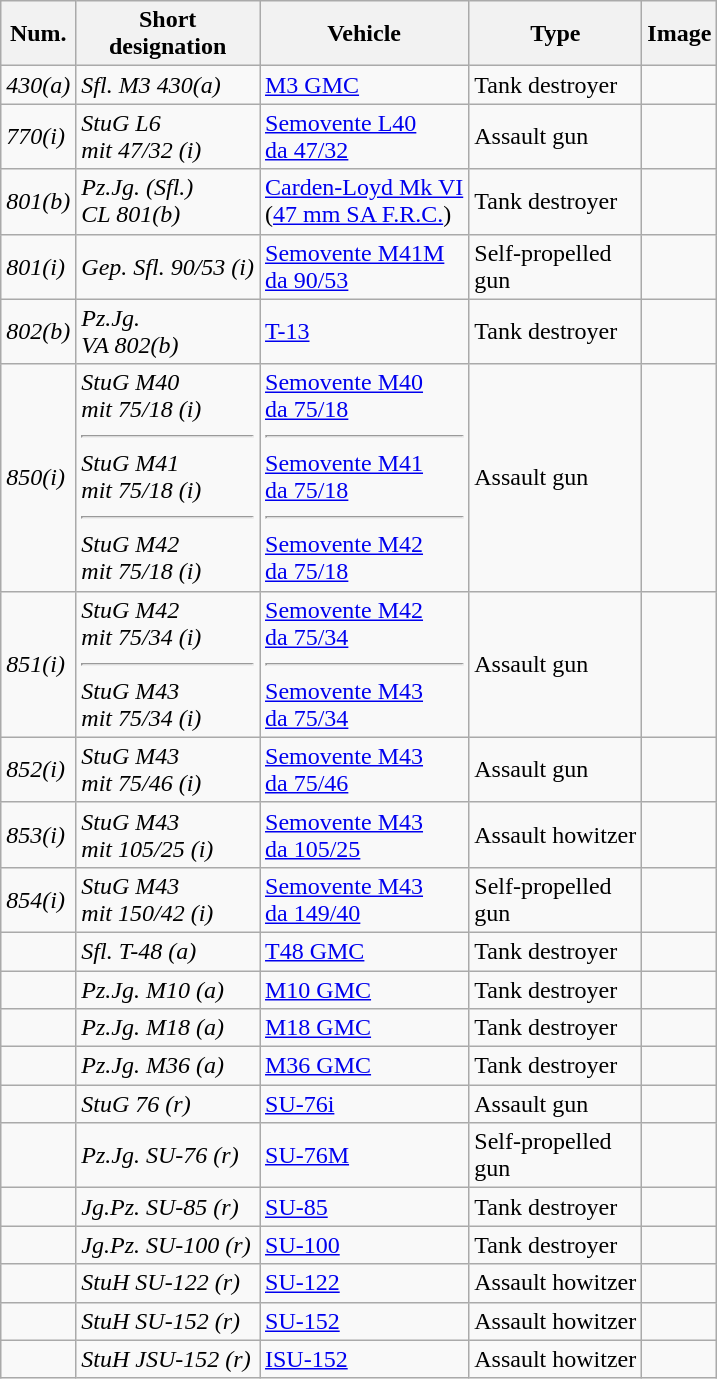<table class="wikitable sortable">
<tr>
<th>Num.</th>
<th>Short<br>designation</th>
<th>Vehicle</th>
<th>Type</th>
<th>Image</th>
</tr>
<tr>
<td><em>430(a)</em></td>
<td><em>Sfl. M3 430(a)</em></td>
<td><a href='#'>M3 GMC</a></td>
<td>Tank destroyer</td>
<td></td>
</tr>
<tr>
<td><em>770(i)</em></td>
<td><em>StuG L6<br>mit 47/32 (i)</em></td>
<td><a href='#'>Semovente L40<br>da 47/32</a></td>
<td>Assault gun</td>
<td></td>
</tr>
<tr>
<td><em>801(b)</em></td>
<td><em>Pz.Jg. (Sfl.)<br>CL 801(b)</em></td>
<td><a href='#'>Carden-Loyd Mk VI</a><br>(<a href='#'>47 mm SA F.R.C.</a>)</td>
<td>Tank destroyer</td>
<td></td>
</tr>
<tr>
<td><em>801(i)</em></td>
<td><em>Gep. Sfl. 90/53 (i)</em></td>
<td><a href='#'>Semovente M41M<br>da 90/53</a></td>
<td>Self-propelled<br>gun</td>
<td></td>
</tr>
<tr>
<td><em>802(b)</em></td>
<td><em>Pz.Jg.<br>VA 802(b)</em></td>
<td><a href='#'>T-13</a></td>
<td>Tank destroyer</td>
<td></td>
</tr>
<tr>
<td><em>850(i)</em></td>
<td><em>StuG M40<br>mit 75/18 (i)<hr>StuG M41<br>mit 75/18 (i)<hr>StuG M42<br>mit 75/18 (i)</em></td>
<td><a href='#'>Semovente M40<br>da 75/18<hr>Semovente M41<br>da 75/18<hr>Semovente M42<br>da 75/18</a></td>
<td>Assault gun</td>
<td></td>
</tr>
<tr>
<td><em>851(i)</em></td>
<td><em>StuG M42<br>mit 75/34 (i)<hr>StuG M43<br>mit 75/34 (i)</em></td>
<td><a href='#'>Semovente M42<br>da 75/34</a><hr><a href='#'>Semovente M43<br>da 75/34</a></td>
<td>Assault gun</td>
<td></td>
</tr>
<tr>
<td><em>852(i)</em></td>
<td><em>StuG M43<br>mit 75/46 (i)</em></td>
<td><a href='#'>Semovente M43<br>da 75/46</a></td>
<td>Assault gun</td>
<td></td>
</tr>
<tr>
<td><em>853(i)</em></td>
<td><em>StuG M43<br>mit 105/25 (i)</em></td>
<td><a href='#'>Semovente M43<br>da 105/25</a></td>
<td>Assault howitzer</td>
<td></td>
</tr>
<tr>
<td><em>854(i)</em></td>
<td><em>StuG M43<br>mit 150/42 (i)</em></td>
<td><a href='#'>Semovente M43<br>da 149/40</a></td>
<td>Self-propelled<br>gun</td>
<td></td>
</tr>
<tr>
<td></td>
<td><em>Sfl. T-48 (a)</em></td>
<td><a href='#'>T48 GMC</a></td>
<td>Tank destroyer</td>
<td></td>
</tr>
<tr>
<td></td>
<td><em>Pz.Jg. M10 (a)</em></td>
<td><a href='#'>M10 GMC</a></td>
<td>Tank destroyer</td>
<td></td>
</tr>
<tr>
<td></td>
<td><em>Pz.Jg. M18 (a)</em></td>
<td><a href='#'>M18 GMC</a></td>
<td>Tank destroyer</td>
<td></td>
</tr>
<tr>
<td></td>
<td><em>Pz.Jg. M36 (a)</em></td>
<td><a href='#'>M36 GMC</a></td>
<td>Tank destroyer</td>
<td></td>
</tr>
<tr>
<td></td>
<td><em>StuG 76 (r)</em></td>
<td><a href='#'>SU-76i</a></td>
<td>Assault gun</td>
<td></td>
</tr>
<tr>
<td></td>
<td><em>Pz.Jg. SU-76 (r)</em></td>
<td><a href='#'>SU-76M</a></td>
<td>Self-propelled<br>gun</td>
<td></td>
</tr>
<tr>
<td></td>
<td><em>Jg.Pz. SU-85 (r)</em></td>
<td><a href='#'>SU-85</a></td>
<td>Tank destroyer</td>
<td></td>
</tr>
<tr>
<td></td>
<td><em>Jg.Pz. SU-100 (r)</em></td>
<td><a href='#'>SU-100</a></td>
<td>Tank destroyer</td>
<td></td>
</tr>
<tr>
<td></td>
<td><em>StuH SU-122 (r)</em></td>
<td><a href='#'>SU-122</a></td>
<td>Assault howitzer</td>
<td></td>
</tr>
<tr>
<td></td>
<td><em>StuH SU-152 (r)</em></td>
<td><a href='#'>SU-152</a></td>
<td>Assault howitzer</td>
<td></td>
</tr>
<tr>
<td></td>
<td><em>StuH JSU-152 (r)</em></td>
<td><a href='#'>ISU-152</a></td>
<td>Assault howitzer</td>
<td></td>
</tr>
</table>
